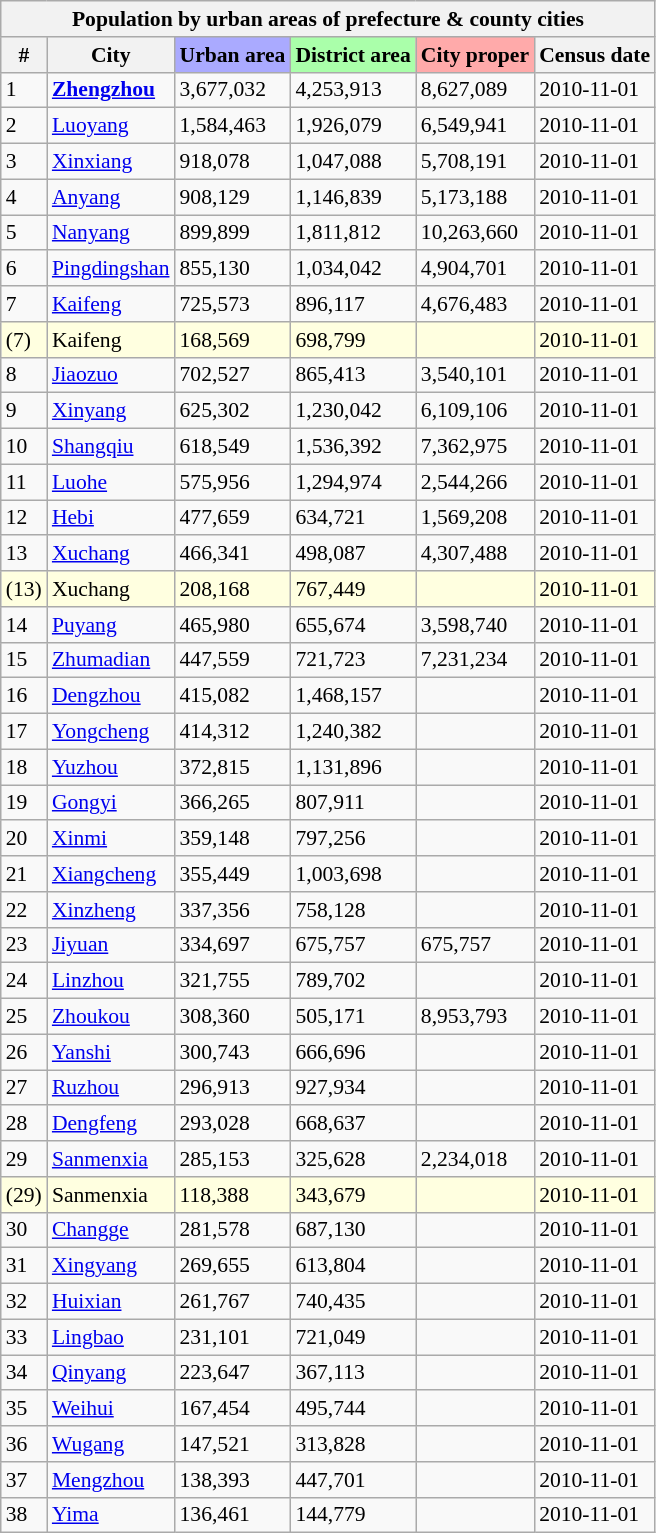<table class="wikitable sortable collapsible" style="font-size:90%;">
<tr>
<th colspan="6">Population by urban areas of prefecture & county cities</th>
</tr>
<tr>
<th>#</th>
<th>City</th>
<th style ="background-color: #aaaaff;">Urban area</th>
<th style ="background-color: #aaffaa;">District area</th>
<th style ="background-color: #ffaaaa;">City proper</th>
<th>Census date</th>
</tr>
<tr>
<td>1</td>
<td><strong><a href='#'>Zhengzhou</a></strong></td>
<td>3,677,032</td>
<td>4,253,913</td>
<td>8,627,089</td>
<td>2010-11-01</td>
</tr>
<tr>
<td>2</td>
<td><a href='#'>Luoyang</a></td>
<td>1,584,463</td>
<td>1,926,079</td>
<td>6,549,941</td>
<td>2010-11-01</td>
</tr>
<tr>
<td>3</td>
<td><a href='#'>Xinxiang</a></td>
<td>918,078</td>
<td>1,047,088</td>
<td>5,708,191</td>
<td>2010-11-01</td>
</tr>
<tr>
<td>4</td>
<td><a href='#'>Anyang</a></td>
<td>908,129</td>
<td>1,146,839</td>
<td>5,173,188</td>
<td>2010-11-01</td>
</tr>
<tr>
<td>5</td>
<td><a href='#'>Nanyang</a></td>
<td>899,899</td>
<td>1,811,812</td>
<td>10,263,660</td>
<td>2010-11-01</td>
</tr>
<tr>
<td>6</td>
<td><a href='#'>Pingdingshan</a></td>
<td>855,130</td>
<td>1,034,042</td>
<td>4,904,701</td>
<td>2010-11-01</td>
</tr>
<tr>
<td>7</td>
<td><a href='#'>Kaifeng</a></td>
<td>725,573</td>
<td>896,117</td>
<td>4,676,483</td>
<td>2010-11-01</td>
</tr>
<tr bgcolor="lightyellow" class="sortbottom">
<td>(7)</td>
<td>Kaifeng </td>
<td>168,569</td>
<td>698,799</td>
<td></td>
<td>2010-11-01</td>
</tr>
<tr>
<td>8</td>
<td><a href='#'>Jiaozuo</a></td>
<td>702,527</td>
<td>865,413</td>
<td>3,540,101</td>
<td>2010-11-01</td>
</tr>
<tr>
<td>9</td>
<td><a href='#'>Xinyang</a></td>
<td>625,302</td>
<td>1,230,042</td>
<td>6,109,106</td>
<td>2010-11-01</td>
</tr>
<tr>
<td>10</td>
<td><a href='#'>Shangqiu</a></td>
<td>618,549</td>
<td>1,536,392</td>
<td>7,362,975</td>
<td>2010-11-01</td>
</tr>
<tr>
<td>11</td>
<td><a href='#'>Luohe</a></td>
<td>575,956</td>
<td>1,294,974</td>
<td>2,544,266</td>
<td>2010-11-01</td>
</tr>
<tr>
<td>12</td>
<td><a href='#'>Hebi</a></td>
<td>477,659</td>
<td>634,721</td>
<td>1,569,208</td>
<td>2010-11-01</td>
</tr>
<tr>
<td>13</td>
<td><a href='#'>Xuchang</a></td>
<td>466,341</td>
<td>498,087</td>
<td>4,307,488</td>
<td>2010-11-01</td>
</tr>
<tr bgcolor="lightyellow" class="sortbottom">
<td>(13)</td>
<td>Xuchang </td>
<td>208,168</td>
<td>767,449</td>
<td></td>
<td>2010-11-01</td>
</tr>
<tr>
<td>14</td>
<td><a href='#'>Puyang</a></td>
<td>465,980</td>
<td>655,674</td>
<td>3,598,740</td>
<td>2010-11-01</td>
</tr>
<tr>
<td>15</td>
<td><a href='#'>Zhumadian</a></td>
<td>447,559</td>
<td>721,723</td>
<td>7,231,234</td>
<td>2010-11-01</td>
</tr>
<tr>
<td>16</td>
<td><a href='#'>Dengzhou</a></td>
<td>415,082</td>
<td>1,468,157</td>
<td></td>
<td>2010-11-01</td>
</tr>
<tr>
<td>17</td>
<td><a href='#'>Yongcheng</a></td>
<td>414,312</td>
<td>1,240,382</td>
<td></td>
<td>2010-11-01</td>
</tr>
<tr>
<td>18</td>
<td><a href='#'>Yuzhou</a></td>
<td>372,815</td>
<td>1,131,896</td>
<td></td>
<td>2010-11-01</td>
</tr>
<tr>
<td>19</td>
<td><a href='#'>Gongyi</a></td>
<td>366,265</td>
<td>807,911</td>
<td></td>
<td>2010-11-01</td>
</tr>
<tr>
<td>20</td>
<td><a href='#'>Xinmi</a></td>
<td>359,148</td>
<td>797,256</td>
<td></td>
<td>2010-11-01</td>
</tr>
<tr>
<td>21</td>
<td><a href='#'>Xiangcheng</a></td>
<td>355,449</td>
<td>1,003,698</td>
<td></td>
<td>2010-11-01</td>
</tr>
<tr>
<td>22</td>
<td><a href='#'>Xinzheng</a></td>
<td>337,356</td>
<td>758,128</td>
<td></td>
<td>2010-11-01</td>
</tr>
<tr>
<td>23</td>
<td><a href='#'>Jiyuan</a></td>
<td>334,697</td>
<td>675,757</td>
<td>675,757</td>
<td>2010-11-01</td>
</tr>
<tr>
<td>24</td>
<td><a href='#'>Linzhou</a></td>
<td>321,755</td>
<td>789,702</td>
<td></td>
<td>2010-11-01</td>
</tr>
<tr>
<td>25</td>
<td><a href='#'>Zhoukou</a></td>
<td>308,360</td>
<td>505,171</td>
<td>8,953,793</td>
<td>2010-11-01</td>
</tr>
<tr>
<td>26</td>
<td><a href='#'>Yanshi</a></td>
<td>300,743</td>
<td>666,696</td>
<td></td>
<td>2010-11-01</td>
</tr>
<tr>
<td>27</td>
<td><a href='#'>Ruzhou</a></td>
<td>296,913</td>
<td>927,934</td>
<td></td>
<td>2010-11-01</td>
</tr>
<tr>
<td>28</td>
<td><a href='#'>Dengfeng</a></td>
<td>293,028</td>
<td>668,637</td>
<td></td>
<td>2010-11-01</td>
</tr>
<tr>
<td>29</td>
<td><a href='#'>Sanmenxia</a></td>
<td>285,153</td>
<td>325,628</td>
<td>2,234,018</td>
<td>2010-11-01</td>
</tr>
<tr bgcolor="lightyellow" class="sortbottom">
<td>(29)</td>
<td>Sanmenxia </td>
<td>118,388</td>
<td>343,679</td>
<td></td>
<td>2010-11-01</td>
</tr>
<tr>
<td>30</td>
<td><a href='#'>Changge</a></td>
<td>281,578</td>
<td>687,130</td>
<td></td>
<td>2010-11-01</td>
</tr>
<tr>
<td>31</td>
<td><a href='#'>Xingyang</a></td>
<td>269,655</td>
<td>613,804</td>
<td></td>
<td>2010-11-01</td>
</tr>
<tr>
<td>32</td>
<td><a href='#'>Huixian</a></td>
<td>261,767</td>
<td>740,435</td>
<td></td>
<td>2010-11-01</td>
</tr>
<tr>
<td>33</td>
<td><a href='#'>Lingbao</a></td>
<td>231,101</td>
<td>721,049</td>
<td></td>
<td>2010-11-01</td>
</tr>
<tr>
<td>34</td>
<td><a href='#'>Qinyang</a></td>
<td>223,647</td>
<td>367,113</td>
<td></td>
<td>2010-11-01</td>
</tr>
<tr>
<td>35</td>
<td><a href='#'>Weihui</a></td>
<td>167,454</td>
<td>495,744</td>
<td></td>
<td>2010-11-01</td>
</tr>
<tr>
<td>36</td>
<td><a href='#'>Wugang</a></td>
<td>147,521</td>
<td>313,828</td>
<td></td>
<td>2010-11-01</td>
</tr>
<tr>
<td>37</td>
<td><a href='#'>Mengzhou</a></td>
<td>138,393</td>
<td>447,701</td>
<td></td>
<td>2010-11-01</td>
</tr>
<tr>
<td>38</td>
<td><a href='#'>Yima</a></td>
<td>136,461</td>
<td>144,779</td>
<td></td>
<td>2010-11-01</td>
</tr>
</table>
